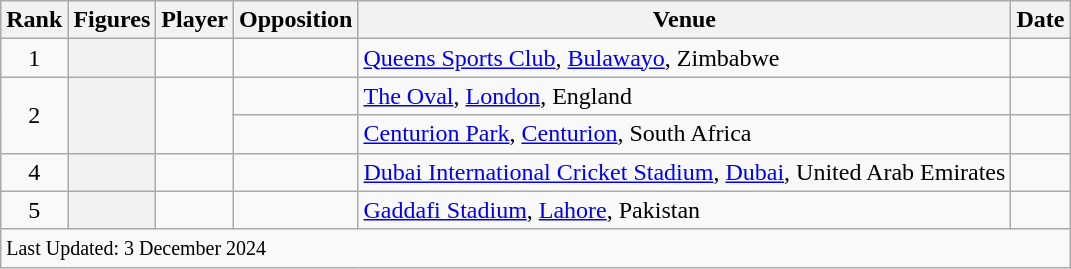<table class="wikitable sortable">
<tr>
<th scope=col>Rank</th>
<th scope=col>Figures</th>
<th scope=col>Player</th>
<th scope=col>Opposition</th>
<th scope=col>Venue</th>
<th scope=col>Date</th>
</tr>
<tr>
<td align=center>1</td>
<th scope=row style=text-align:center;></th>
<td></td>
<td></td>
<td><a href='#'>Queens Sports Club</a>, <a href='#'>Bulawayo</a>, Zimbabwe</td>
<td></td>
</tr>
<tr>
<td align=center rowspan=2>2</td>
<th scope=row style=text-align:center; rowspan=2></th>
<td rowspan=2></td>
<td></td>
<td><a href='#'>The Oval</a>, <a href='#'>London</a>, England</td>
<td> </td>
</tr>
<tr>
<td></td>
<td><a href='#'>Centurion Park</a>, <a href='#'>Centurion</a>, South Africa</td>
<td></td>
</tr>
<tr>
<td align=center>4</td>
<th scope=row style=text-align:center;></th>
<td></td>
<td></td>
<td><a href='#'>Dubai International Cricket Stadium</a>, <a href='#'>Dubai</a>, United Arab Emirates</td>
<td></td>
</tr>
<tr>
<td align="center">5</td>
<th scope="row" style="text-align:center;"></th>
<td></td>
<td></td>
<td><a href='#'>Gaddafi Stadium</a>, <a href='#'>Lahore</a>, Pakistan</td>
<td></td>
</tr>
<tr class=sortbottom>
<td colspan=6><small>Last Updated: 3 December 2024</small></td>
</tr>
</table>
